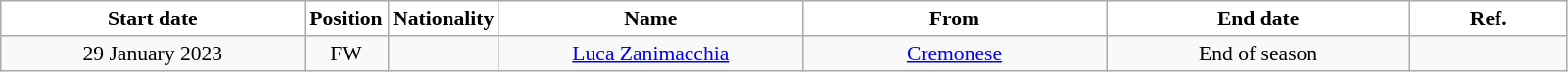<table class="wikitable" style="text-align:center; font-size:90%; ">
<tr>
<th style="background:#FFFFFF; color:black; width:200px;">Start date</th>
<th style="background:#FFFFFF; color:black; width:50px;">Position</th>
<th style="background:#FFFFFF; color:black; width:50px;">Nationality</th>
<th style="background:#FFFFFF; color:black; width:200px;">Name</th>
<th style="background:#FFFFFF; color:black; width:200px;">From</th>
<th style="background:#FFFFFF; color:black; width:200px;">End date</th>
<th style="background:#FFFFFF; color:black; width:100px;">Ref.</th>
</tr>
<tr>
<td>29 January 2023</td>
<td>FW</td>
<td></td>
<td><a href='#'>Luca Zanimacchia</a></td>
<td><a href='#'>Cremonese</a></td>
<td>End of season</td>
<td></td>
</tr>
</table>
